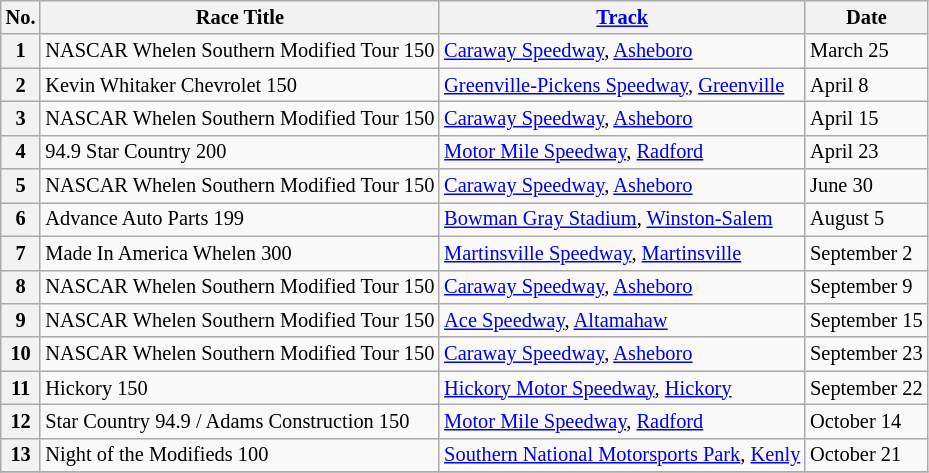<table class="wikitable" style="font-size:85%;">
<tr>
<th>No.</th>
<th>Race Title</th>
<th><a href='#'>Track</a></th>
<th>Date</th>
</tr>
<tr>
<th>1</th>
<td>NASCAR Whelen Southern Modified Tour 150</td>
<td><a href='#'>Caraway Speedway</a>, <a href='#'>Asheboro</a></td>
<td>March 25</td>
</tr>
<tr>
<th>2</th>
<td>Kevin Whitaker Chevrolet 150</td>
<td><a href='#'>Greenville-Pickens Speedway</a>, <a href='#'>Greenville</a></td>
<td>April 8</td>
</tr>
<tr>
<th>3</th>
<td>NASCAR Whelen Southern Modified Tour 150</td>
<td><a href='#'>Caraway Speedway</a>, <a href='#'>Asheboro</a></td>
<td>April 15</td>
</tr>
<tr>
<th>4</th>
<td>94.9 Star Country 200</td>
<td><a href='#'>Motor Mile Speedway</a>, <a href='#'>Radford</a></td>
<td>April 23</td>
</tr>
<tr>
<th>5</th>
<td>NASCAR Whelen Southern Modified Tour 150</td>
<td><a href='#'>Caraway Speedway</a>, <a href='#'>Asheboro</a></td>
<td>June 30</td>
</tr>
<tr>
<th>6</th>
<td>Advance Auto Parts 199</td>
<td><a href='#'>Bowman Gray Stadium</a>, <a href='#'>Winston-Salem</a></td>
<td>August 5</td>
</tr>
<tr>
<th>7</th>
<td>Made In America Whelen 300</td>
<td><a href='#'>Martinsville Speedway</a>, <a href='#'>Martinsville</a></td>
<td>September 2</td>
</tr>
<tr>
<th>8</th>
<td>NASCAR Whelen Southern Modified Tour 150</td>
<td><a href='#'>Caraway Speedway</a>, <a href='#'>Asheboro</a></td>
<td>September 9</td>
</tr>
<tr>
<th>9</th>
<td>NASCAR Whelen Southern Modified Tour 150</td>
<td><a href='#'>Ace Speedway</a>, <a href='#'>Altamahaw</a></td>
<td>September 15</td>
</tr>
<tr>
<th>10</th>
<td>NASCAR Whelen Southern Modified Tour 150</td>
<td><a href='#'>Caraway Speedway</a>, <a href='#'>Asheboro</a></td>
<td>September 23</td>
</tr>
<tr>
<th>11</th>
<td>Hickory 150</td>
<td><a href='#'>Hickory Motor Speedway</a>, <a href='#'>Hickory</a></td>
<td>September 22</td>
</tr>
<tr>
<th>12</th>
<td>Star Country 94.9 / Adams Construction 150</td>
<td><a href='#'>Motor Mile Speedway</a>, <a href='#'>Radford</a></td>
<td>October 14</td>
</tr>
<tr>
<th>13</th>
<td>Night of the Modifieds 100</td>
<td><a href='#'>Southern National Motorsports Park</a>, <a href='#'>Kenly</a></td>
<td>October 21</td>
</tr>
<tr>
</tr>
</table>
